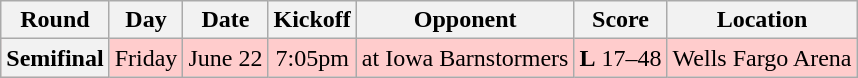<table class="wikitable" style="text-align:center">
<tr>
<th>Round</th>
<th>Day</th>
<th>Date</th>
<th>Kickoff</th>
<th>Opponent</th>
<th>Score</th>
<th>Location</th>
</tr>
<tr bgcolor=#fcc>
<th>Semifinal</th>
<td>Friday</td>
<td>June 22</td>
<td>7:05pm</td>
<td>at Iowa Barnstormers</td>
<td><strong>L</strong> 17–48</td>
<td>Wells Fargo Arena</td>
</tr>
</table>
